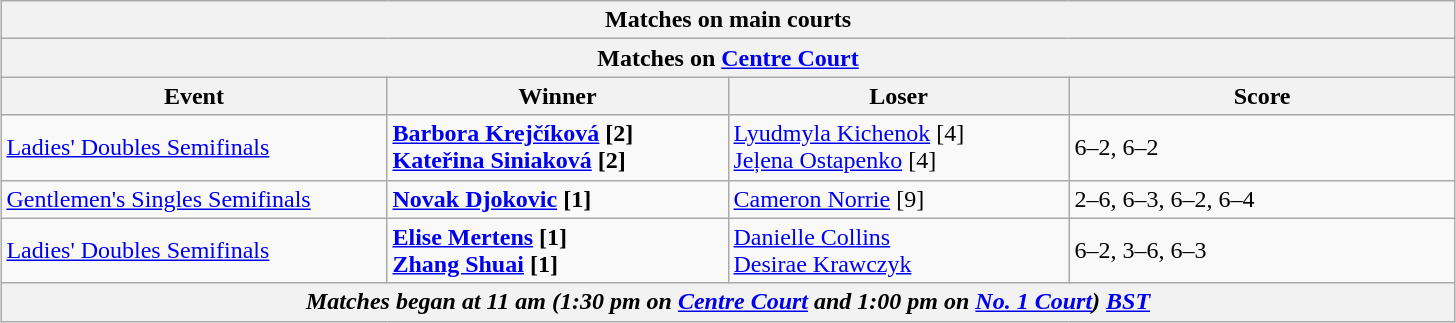<table class="wikitable collapsible uncollapsed" style="margin:auto;">
<tr>
<th colspan="4" style="white-space:nowrap;">Matches on main courts</th>
</tr>
<tr>
<th colspan="4">Matches on <a href='#'>Centre Court</a></th>
</tr>
<tr>
<th width="250">Event</th>
<th width="220">Winner</th>
<th width="220">Loser</th>
<th width="250">Score</th>
</tr>
<tr>
<td><a href='#'>Ladies' Doubles Semifinals</a></td>
<td><strong> <a href='#'>Barbora Krejčíková</a> [2]<br> <a href='#'>Kateřina Siniaková</a> [2]</strong></td>
<td> <a href='#'>Lyudmyla Kichenok</a> [4]<br> <a href='#'>Jeļena Ostapenko</a> [4]</td>
<td>6–2, 6–2</td>
</tr>
<tr>
<td><a href='#'>Gentlemen's Singles Semifinals</a></td>
<td><strong> <a href='#'>Novak Djokovic</a> [1] </strong></td>
<td> <a href='#'>Cameron Norrie</a> [9]</td>
<td>2–6, 6–3, 6–2, 6–4</td>
</tr>
<tr>
<td><a href='#'>Ladies' Doubles Semifinals</a></td>
<td><strong> <a href='#'>Elise Mertens</a> [1]<br> <a href='#'>Zhang Shuai</a> [1]</strong></td>
<td> <a href='#'>Danielle Collins</a><br> <a href='#'>Desirae Krawczyk</a></td>
<td>6–2, 3–6, 6–3</td>
</tr>
<tr>
<th colspan=4><em>Matches began at 11 am (1:30 pm on <a href='#'>Centre Court</a> and 1:00 pm on <a href='#'>No. 1 Court</a>) <a href='#'>BST</a></em></th>
</tr>
</table>
